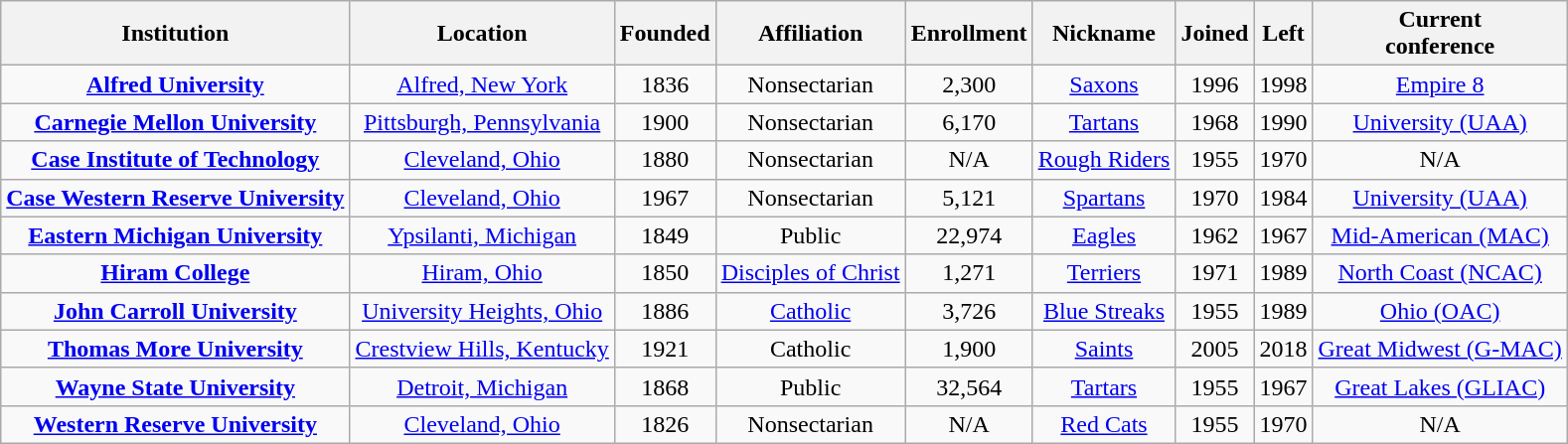<table class="wikitable sortable" style="text-align: center;">
<tr>
<th>Institution</th>
<th>Location</th>
<th>Founded</th>
<th>Affiliation</th>
<th>Enrollment</th>
<th>Nickname</th>
<th>Joined</th>
<th>Left</th>
<th>Current<br>conference</th>
</tr>
<tr>
<td><strong><a href='#'>Alfred University</a></strong></td>
<td><a href='#'>Alfred, New York</a></td>
<td>1836</td>
<td>Nonsectarian</td>
<td>2,300</td>
<td><a href='#'>Saxons</a></td>
<td>1996</td>
<td>1998</td>
<td><a href='#'>Empire 8</a></td>
</tr>
<tr>
<td><strong><a href='#'>Carnegie Mellon University</a></strong></td>
<td><a href='#'>Pittsburgh, Pennsylvania</a></td>
<td>1900</td>
<td>Nonsectarian</td>
<td>6,170</td>
<td><a href='#'>Tartans</a></td>
<td>1968</td>
<td>1990</td>
<td><a href='#'>University (UAA)</a></td>
</tr>
<tr>
<td><strong><a href='#'>Case Institute of Technology</a></strong></td>
<td><a href='#'>Cleveland, Ohio</a></td>
<td>1880</td>
<td>Nonsectarian</td>
<td>N/A</td>
<td><a href='#'>Rough Riders</a></td>
<td>1955</td>
<td>1970</td>
<td>N/A</td>
</tr>
<tr>
<td><strong><a href='#'>Case Western Reserve University</a></strong></td>
<td><a href='#'>Cleveland, Ohio</a></td>
<td>1967</td>
<td>Nonsectarian</td>
<td>5,121</td>
<td><a href='#'>Spartans</a></td>
<td>1970</td>
<td>1984</td>
<td><a href='#'>University (UAA)</a></td>
</tr>
<tr>
<td><strong><a href='#'>Eastern Michigan University</a></strong></td>
<td><a href='#'>Ypsilanti, Michigan</a></td>
<td>1849</td>
<td>Public</td>
<td>22,974</td>
<td><a href='#'>Eagles</a></td>
<td>1962</td>
<td>1967</td>
<td><a href='#'>Mid-American (MAC)</a></td>
</tr>
<tr>
<td><strong><a href='#'>Hiram College</a></strong></td>
<td><a href='#'>Hiram, Ohio</a></td>
<td>1850</td>
<td><a href='#'>Disciples of Christ</a></td>
<td>1,271</td>
<td><a href='#'>Terriers</a></td>
<td>1971</td>
<td>1989</td>
<td><a href='#'>North Coast (NCAC)</a><br></td>
</tr>
<tr>
<td><strong><a href='#'>John Carroll University</a></strong></td>
<td><a href='#'>University Heights, Ohio</a></td>
<td>1886</td>
<td><a href='#'>Catholic</a><br></td>
<td>3,726</td>
<td><a href='#'>Blue Streaks</a></td>
<td>1955</td>
<td>1989</td>
<td><a href='#'>Ohio (OAC)</a><br></td>
</tr>
<tr>
<td><strong><a href='#'>Thomas More University</a></strong></td>
<td><a href='#'>Crestview Hills, Kentucky</a></td>
<td>1921</td>
<td>Catholic<br></td>
<td>1,900</td>
<td><a href='#'>Saints</a></td>
<td>2005</td>
<td>2018</td>
<td><a href='#'>Great Midwest (G-MAC)</a></td>
</tr>
<tr>
<td><strong><a href='#'>Wayne State University</a></strong></td>
<td><a href='#'>Detroit, Michigan</a></td>
<td>1868</td>
<td>Public</td>
<td>32,564</td>
<td><a href='#'>Tartars</a></td>
<td>1955</td>
<td>1967</td>
<td><a href='#'>Great Lakes (GLIAC)</a></td>
</tr>
<tr>
<td><strong><a href='#'>Western Reserve University</a></strong></td>
<td><a href='#'>Cleveland, Ohio</a></td>
<td>1826</td>
<td>Nonsectarian</td>
<td>N/A</td>
<td><a href='#'>Red Cats</a></td>
<td>1955</td>
<td>1970</td>
<td>N/A</td>
</tr>
</table>
